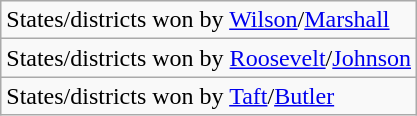<table class="wikitable">
<tr>
<td>States/districts won by <a href='#'>Wilson</a>/<a href='#'>Marshall</a></td>
</tr>
<tr>
<td>States/districts won by <a href='#'>Roosevelt</a>/<a href='#'>Johnson</a></td>
</tr>
<tr>
<td>States/districts won by <a href='#'>Taft</a>/<a href='#'>Butler</a></td>
</tr>
</table>
